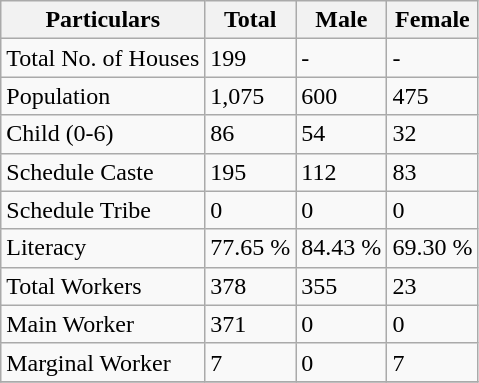<table class="wikitable sortable">
<tr>
<th>Particulars</th>
<th>Total</th>
<th>Male</th>
<th>Female</th>
</tr>
<tr>
<td>Total No. of Houses</td>
<td>199</td>
<td>-</td>
<td>-</td>
</tr>
<tr>
<td>Population</td>
<td>1,075</td>
<td>600</td>
<td>475</td>
</tr>
<tr>
<td>Child (0-6)</td>
<td>86</td>
<td>54</td>
<td>32</td>
</tr>
<tr>
<td>Schedule Caste</td>
<td>195</td>
<td>112</td>
<td>83</td>
</tr>
<tr>
<td>Schedule Tribe</td>
<td>0</td>
<td>0</td>
<td>0</td>
</tr>
<tr>
<td>Literacy</td>
<td>77.65 %</td>
<td>84.43 %</td>
<td>69.30 %</td>
</tr>
<tr>
<td>Total Workers</td>
<td>378</td>
<td>355</td>
<td>23</td>
</tr>
<tr>
<td>Main Worker</td>
<td>371</td>
<td>0</td>
<td>0</td>
</tr>
<tr>
<td>Marginal Worker</td>
<td>7</td>
<td>0</td>
<td>7</td>
</tr>
<tr>
</tr>
</table>
